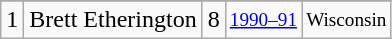<table class="wikitable">
<tr>
</tr>
<tr>
<td>1</td>
<td>Brett Etherington</td>
<td>8</td>
<td style="font-size:80%;"><a href='#'>1990–91</a></td>
<td style="font-size:80%;">Wisconsin</td>
</tr>
</table>
